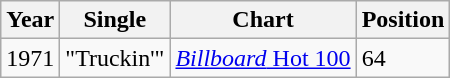<table class="wikitable">
<tr>
<th>Year</th>
<th>Single</th>
<th>Chart</th>
<th>Position</th>
</tr>
<tr>
<td>1971</td>
<td>"Truckin'"</td>
<td><a href='#'><em>Billboard</em> Hot 100</a></td>
<td>64</td>
</tr>
</table>
